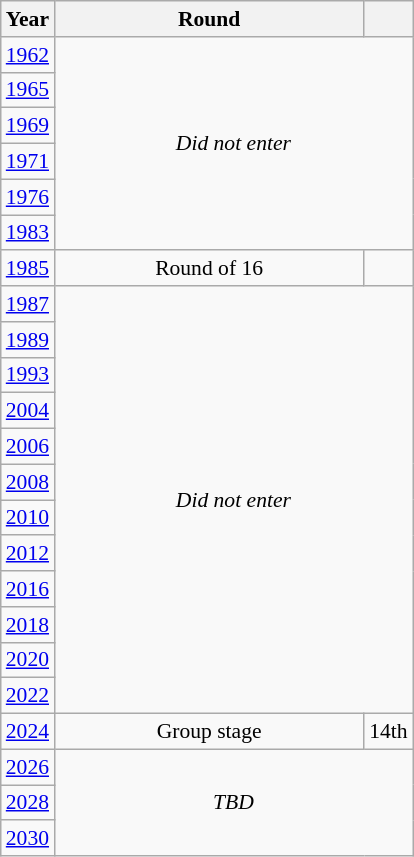<table class="wikitable" style="text-align: center; font-size:90%">
<tr>
<th>Year</th>
<th style="width:200px">Round</th>
<th></th>
</tr>
<tr>
<td><a href='#'>1962</a></td>
<td colspan="2" rowspan="6"><em>Did not enter</em></td>
</tr>
<tr>
<td><a href='#'>1965</a></td>
</tr>
<tr>
<td><a href='#'>1969</a></td>
</tr>
<tr>
<td><a href='#'>1971</a></td>
</tr>
<tr>
<td><a href='#'>1976</a></td>
</tr>
<tr>
<td><a href='#'>1983</a></td>
</tr>
<tr>
<td><a href='#'>1985</a></td>
<td>Round of 16</td>
<td></td>
</tr>
<tr>
<td><a href='#'>1987</a></td>
<td colspan="2" rowspan="12"><em>Did not enter</em></td>
</tr>
<tr>
<td><a href='#'>1989</a></td>
</tr>
<tr>
<td><a href='#'>1993</a></td>
</tr>
<tr>
<td><a href='#'>2004</a></td>
</tr>
<tr>
<td><a href='#'>2006</a></td>
</tr>
<tr>
<td><a href='#'>2008</a></td>
</tr>
<tr>
<td><a href='#'>2010</a></td>
</tr>
<tr>
<td><a href='#'>2012</a></td>
</tr>
<tr>
<td><a href='#'>2016</a></td>
</tr>
<tr>
<td><a href='#'>2018</a></td>
</tr>
<tr>
<td><a href='#'>2020</a></td>
</tr>
<tr>
<td><a href='#'>2022</a></td>
</tr>
<tr>
<td><a href='#'>2024</a></td>
<td>Group stage</td>
<td>14th</td>
</tr>
<tr>
<td><a href='#'>2026</a></td>
<td colspan="2" rowspan="3"><em>TBD</em></td>
</tr>
<tr>
<td><a href='#'>2028</a></td>
</tr>
<tr>
<td><a href='#'>2030</a></td>
</tr>
</table>
